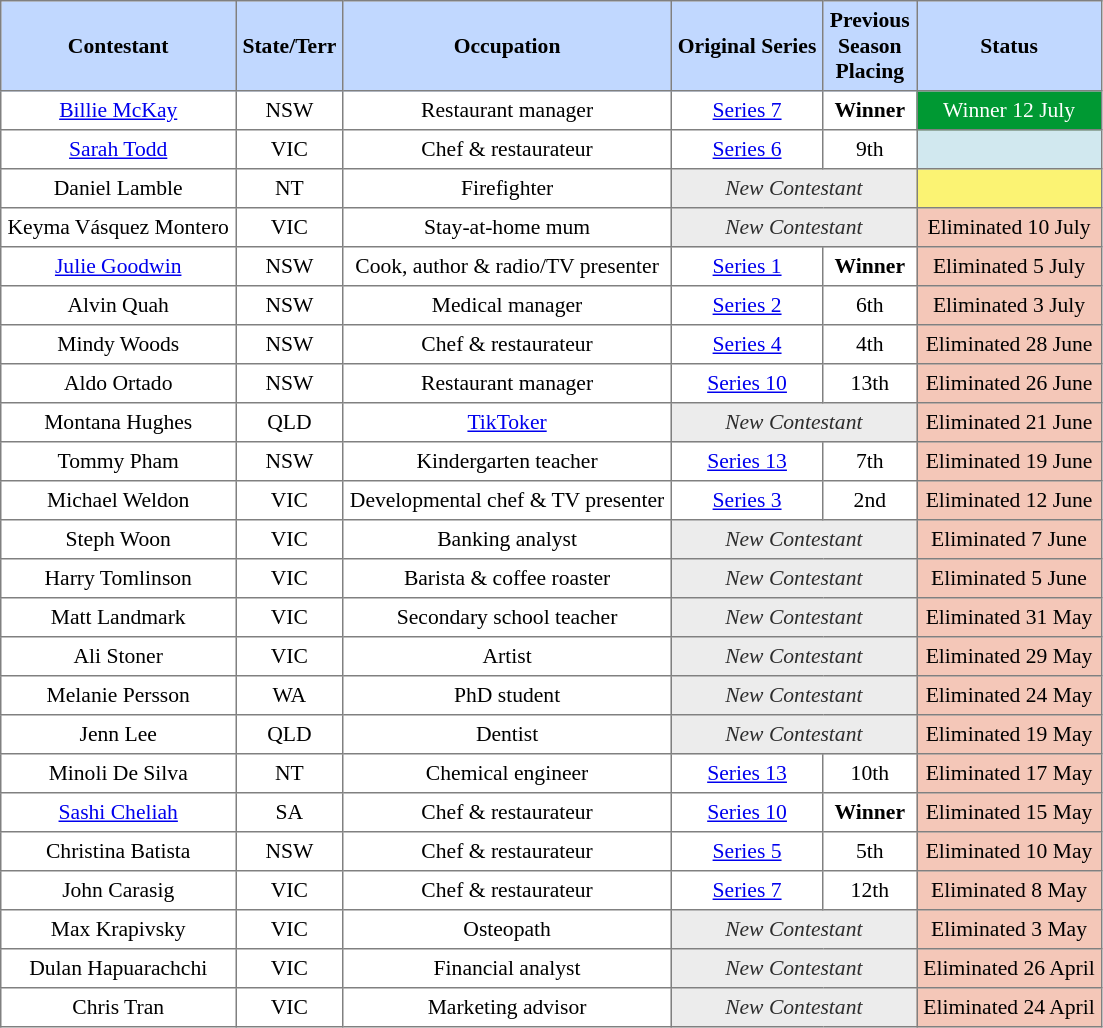<table class="sortable" border="1" cellpadding="4" cellspacing="0" style="text-align:center; font-size:90%; border-collapse:collapse;">
<tr style="background:#C1D8FF;">
<th>Contestant</th>
<th>State/Terr</th>
<th>Occupation</th>
<th>Original Series</th>
<th>Previous<br>Season<br>Placing</th>
<th>Status</th>
</tr>
<tr>
<td><a href='#'>Billie McKay</a></td>
<td>NSW</td>
<td>Restaurant manager</td>
<td><a href='#'>Series 7</a></td>
<td><strong>Winner</strong></td>
<td style="background:#093;color:white;">Winner 12 July</td>
</tr>
<tr>
<td><a href='#'>Sarah Todd</a></td>
<td>VIC</td>
<td>Chef & restaurateur</td>
<td><a href='#'>Series 6</a></td>
<td>9th</td>
<td style="background:#d1e8ef;"></td>
</tr>
<tr>
<td>Daniel Lamble</td>
<td>NT</td>
<td>Firefighter</td>
<td style="background: #ececec; color: #2C2C2C; vertical-align: middle; text-align: center; " class="table-na"; colspan="2"><em>New Contestant</em></td>
<td style="background:#fbf373;"></td>
</tr>
<tr>
<td>Keyma Vásquez Montero</td>
<td>VIC</td>
<td>Stay-at-home mum</td>
<td style="background: #ececec; color: #2C2C2C; vertical-align: middle; text-align: center; " class="table-na"; colspan="2"><em>New Contestant</em></td>
<td style="background:#f4c7b8;">Eliminated 10 July</td>
</tr>
<tr>
<td><a href='#'>Julie Goodwin</a></td>
<td>NSW</td>
<td>Cook, author & radio/TV presenter</td>
<td><a href='#'>Series 1</a></td>
<td><strong>Winner</strong></td>
<td style="background:#f4c7b8;">Eliminated 5 July</td>
</tr>
<tr>
<td>Alvin Quah</td>
<td>NSW</td>
<td>Medical manager</td>
<td><a href='#'>Series 2</a></td>
<td>6th</td>
<td style="background:#f4c7b8;">Eliminated 3 July</td>
</tr>
<tr>
<td>Mindy Woods</td>
<td>NSW</td>
<td>Chef & restaurateur</td>
<td><a href='#'>Series 4</a></td>
<td>4th</td>
<td style="background:#f4c7b8;">Eliminated 28 June</td>
</tr>
<tr>
<td>Aldo Ortado</td>
<td>NSW</td>
<td>Restaurant manager</td>
<td><a href='#'>Series 10</a></td>
<td>13th</td>
<td style="background:#f4c7b8;">Eliminated 26 June</td>
</tr>
<tr>
<td>Montana Hughes</td>
<td>QLD</td>
<td><a href='#'>TikToker</a></td>
<td style="background: #ececec; color: #2C2C2C; vertical-align: middle; text-align: center; " class="table-na"; colspan="2"><em>New Contestant</em></td>
<td style="background:#f4c7b8;">Eliminated 21 June</td>
</tr>
<tr>
<td>Tommy Pham</td>
<td>NSW</td>
<td>Kindergarten teacher</td>
<td><a href='#'>Series 13</a></td>
<td>7th</td>
<td style="background:#f4c7b8;">Eliminated 19 June</td>
</tr>
<tr>
<td>Michael Weldon</td>
<td>VIC</td>
<td>Developmental chef & TV presenter</td>
<td><a href='#'>Series 3</a></td>
<td>2nd</td>
<td style="background:#f4c7b8;">Eliminated 12 June</td>
</tr>
<tr>
<td>Steph Woon</td>
<td>VIC</td>
<td>Banking analyst</td>
<td colspan="2" style="background: #ececec; color: #2C2C2C; vertical-align: middle; text-align: center; " class="table-na" ;><em>New Contestant</em></td>
<td style="background:#f4c7b8;">Eliminated 7 June</td>
</tr>
<tr>
<td>Harry Tomlinson</td>
<td>VIC</td>
<td>Barista & coffee roaster</td>
<td colspan="2" style="background: #ececec; color: #2C2C2C; vertical-align: middle; text-align: center; " class="table-na" ;><em>New Contestant</em></td>
<td style="background:#f4c7b8;">Eliminated 5 June</td>
</tr>
<tr>
<td>Matt Landmark</td>
<td>VIC</td>
<td>Secondary school teacher</td>
<td style="background: #ececec; color: #2C2C2C; vertical-align: middle; text-align: center; " class="table-na"; colspan="2"><em>New Contestant</em></td>
<td style="background:#f4c7b8;">Eliminated 31 May</td>
</tr>
<tr>
<td>Ali Stoner</td>
<td>VIC</td>
<td>Artist</td>
<td colspan="2" style="background: #ececec; color: #2C2C2C; vertical-align: middle; text-align: center; " class="table-na" ;><em>New Contestant</em></td>
<td style="background:#f4c7b8;">Eliminated 29 May</td>
</tr>
<tr>
<td>Melanie Persson</td>
<td>WA</td>
<td>PhD student</td>
<td style="background: #ececec; color: #2C2C2C; vertical-align: middle; text-align: center; " class="table-na"; colspan="2"><em>New Contestant</em></td>
<td style="background:#f4c7b8;">Eliminated 24 May</td>
</tr>
<tr>
<td>Jenn Lee</td>
<td>QLD</td>
<td>Dentist</td>
<td style="background: #ececec; color: #2C2C2C; vertical-align: middle; text-align: center; " class="table-na"; colspan="2"><em>New Contestant</em></td>
<td style="background:#f4c7b8;">Eliminated 19 May</td>
</tr>
<tr>
<td>Minoli De Silva</td>
<td>NT</td>
<td>Chemical engineer</td>
<td><a href='#'>Series 13</a></td>
<td>10th</td>
<td style="background:#f4c7b8;">Eliminated 17 May</td>
</tr>
<tr>
<td><a href='#'>Sashi Cheliah</a></td>
<td>SA</td>
<td>Chef & restaurateur</td>
<td><a href='#'>Series 10</a></td>
<td><strong>Winner</strong></td>
<td style="background:#f4c7b8;">Eliminated 15 May</td>
</tr>
<tr>
<td>Christina Batista</td>
<td>NSW</td>
<td>Chef & restaurateur</td>
<td><a href='#'>Series 5</a></td>
<td>5th</td>
<td style="background:#f4c7b8;">Eliminated 10 May</td>
</tr>
<tr>
<td>John Carasig</td>
<td>VIC</td>
<td>Chef & restaurateur</td>
<td><a href='#'>Series 7</a></td>
<td>12th</td>
<td style="background:#f4c7b8;">Eliminated 8 May</td>
</tr>
<tr>
<td>Max Krapivsky</td>
<td>VIC</td>
<td>Osteopath</td>
<td style="background: #ececec; color: #2C2C2C; vertical-align: middle; text-align: center; " class="table-na"; colspan="2"><em>New Contestant</em></td>
<td style="background:#f4c7b8;">Eliminated 3 May</td>
</tr>
<tr>
<td>Dulan Hapuarachchi</td>
<td>VIC</td>
<td>Financial analyst</td>
<td style="background: #ececec; color: #2C2C2C; vertical-align: middle; text-align: center; " class="table-na"; colspan="2"><em>New Contestant</em></td>
<td style="background:#f4c7b8;">Eliminated 26 April</td>
</tr>
<tr>
<td>Chris Tran</td>
<td>VIC</td>
<td>Marketing advisor</td>
<td style="background: #ececec; color: #2C2C2C; vertical-align: middle; text-align: center; " class="table-na"; colspan="2"><em>New Contestant</em></td>
<td style="background:#f4c7b8;">Eliminated 24 April</td>
</tr>
</table>
